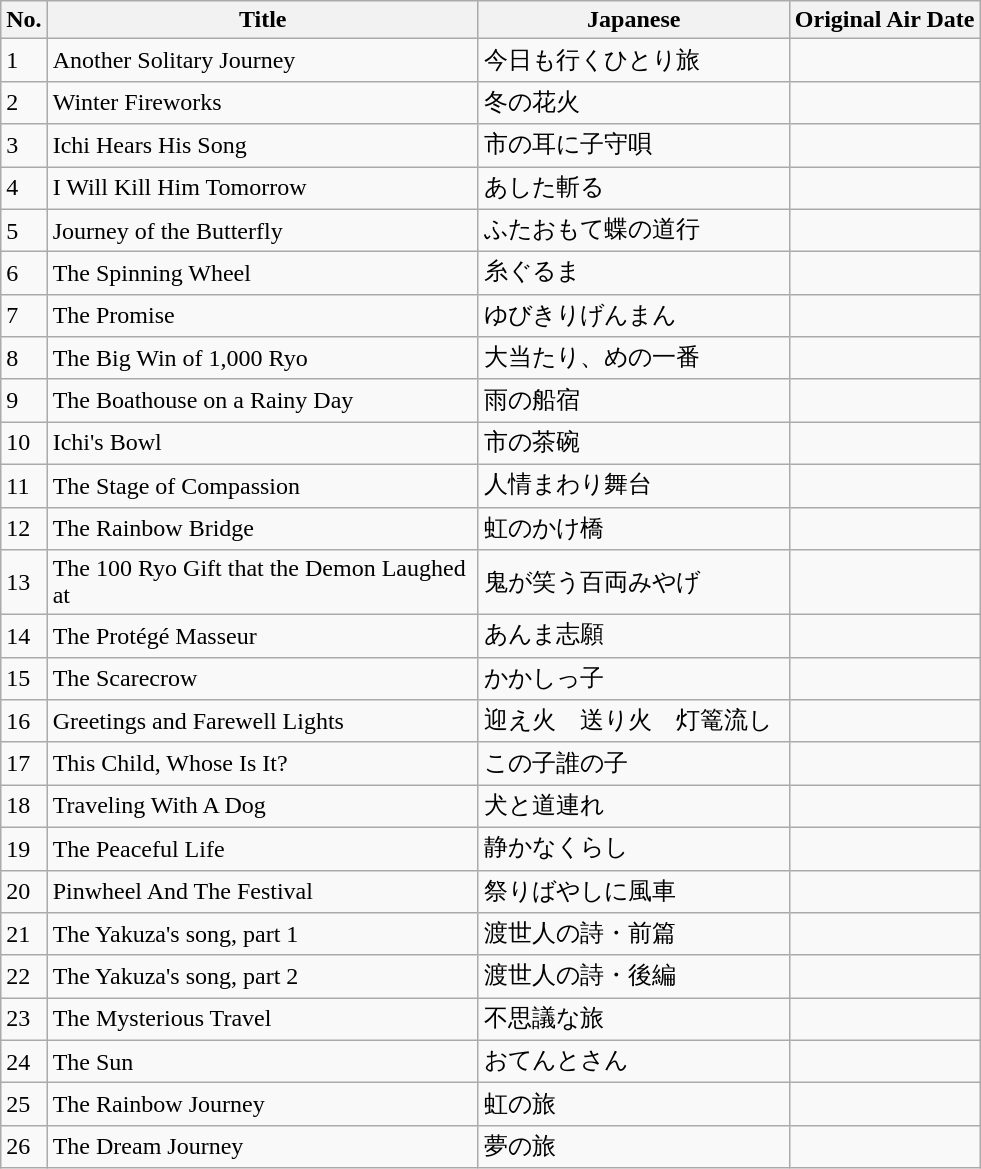<table class="wikitable">
<tr>
<th>No.</th>
<th width="280">Title</th>
<th width="200">Japanese</th>
<th width-"200">Original Air Date</th>
</tr>
<tr>
<td>1</td>
<td>Another Solitary Journey</td>
<td>今日も行くひとり旅</td>
<td></td>
</tr>
<tr>
<td>2</td>
<td>Winter Fireworks</td>
<td>冬の花火</td>
<td></td>
</tr>
<tr>
<td>3</td>
<td>Ichi Hears His Song</td>
<td>市の耳に子守唄</td>
<td></td>
</tr>
<tr>
<td>4</td>
<td>I Will Kill Him Tomorrow</td>
<td>あした斬る</td>
<td></td>
</tr>
<tr>
<td>5</td>
<td>Journey of the Butterfly</td>
<td>ふたおもて蝶の道行</td>
<td></td>
</tr>
<tr>
<td>6</td>
<td>The Spinning Wheel</td>
<td>糸ぐるま</td>
<td></td>
</tr>
<tr>
<td>7</td>
<td>The Promise</td>
<td>ゆびきりげんまん</td>
<td></td>
</tr>
<tr>
<td>8</td>
<td>The Big Win of 1,000 Ryo</td>
<td>大当たり、めの一番</td>
<td></td>
</tr>
<tr>
<td>9</td>
<td>The Boathouse on a Rainy Day</td>
<td>雨の船宿</td>
<td></td>
</tr>
<tr>
<td>10</td>
<td>Ichi's Bowl</td>
<td>市の茶碗</td>
<td></td>
</tr>
<tr>
<td>11</td>
<td>The Stage of Compassion</td>
<td>人情まわり舞台</td>
<td></td>
</tr>
<tr>
<td>12</td>
<td>The Rainbow Bridge</td>
<td>虹のかけ橋</td>
<td></td>
</tr>
<tr>
<td>13</td>
<td>The 100 Ryo Gift that the Demon Laughed at</td>
<td>鬼が笑う百両みやげ</td>
<td></td>
</tr>
<tr>
<td>14</td>
<td>The Protégé Masseur</td>
<td>あんま志願</td>
<td></td>
</tr>
<tr>
<td>15</td>
<td>The Scarecrow</td>
<td>かかしっ子</td>
<td></td>
</tr>
<tr>
<td>16</td>
<td>Greetings and Farewell Lights</td>
<td>迎え火　送り火　灯篭流し</td>
<td></td>
</tr>
<tr>
<td>17</td>
<td>This Child, Whose Is It?</td>
<td>この子誰の子</td>
<td></td>
</tr>
<tr>
<td>18</td>
<td>Traveling With A Dog</td>
<td>犬と道連れ</td>
<td></td>
</tr>
<tr>
<td>19</td>
<td>The Peaceful Life</td>
<td>静かなくらし</td>
<td></td>
</tr>
<tr>
<td>20</td>
<td>Pinwheel And The Festival</td>
<td>祭りばやしに風車</td>
<td></td>
</tr>
<tr>
<td>21</td>
<td>The Yakuza's song, part 1</td>
<td>渡世人の詩・前篇</td>
<td></td>
</tr>
<tr>
<td>22</td>
<td>The Yakuza's song, part 2</td>
<td>渡世人の詩・後編</td>
<td></td>
</tr>
<tr>
<td>23</td>
<td>The Mysterious Travel</td>
<td>不思議な旅</td>
<td></td>
</tr>
<tr>
<td>24</td>
<td>The Sun</td>
<td>おてんとさん</td>
<td></td>
</tr>
<tr>
<td>25</td>
<td>The Rainbow Journey</td>
<td>虹の旅</td>
<td></td>
</tr>
<tr>
<td>26</td>
<td>The Dream Journey</td>
<td>夢の旅</td>
<td></td>
</tr>
</table>
